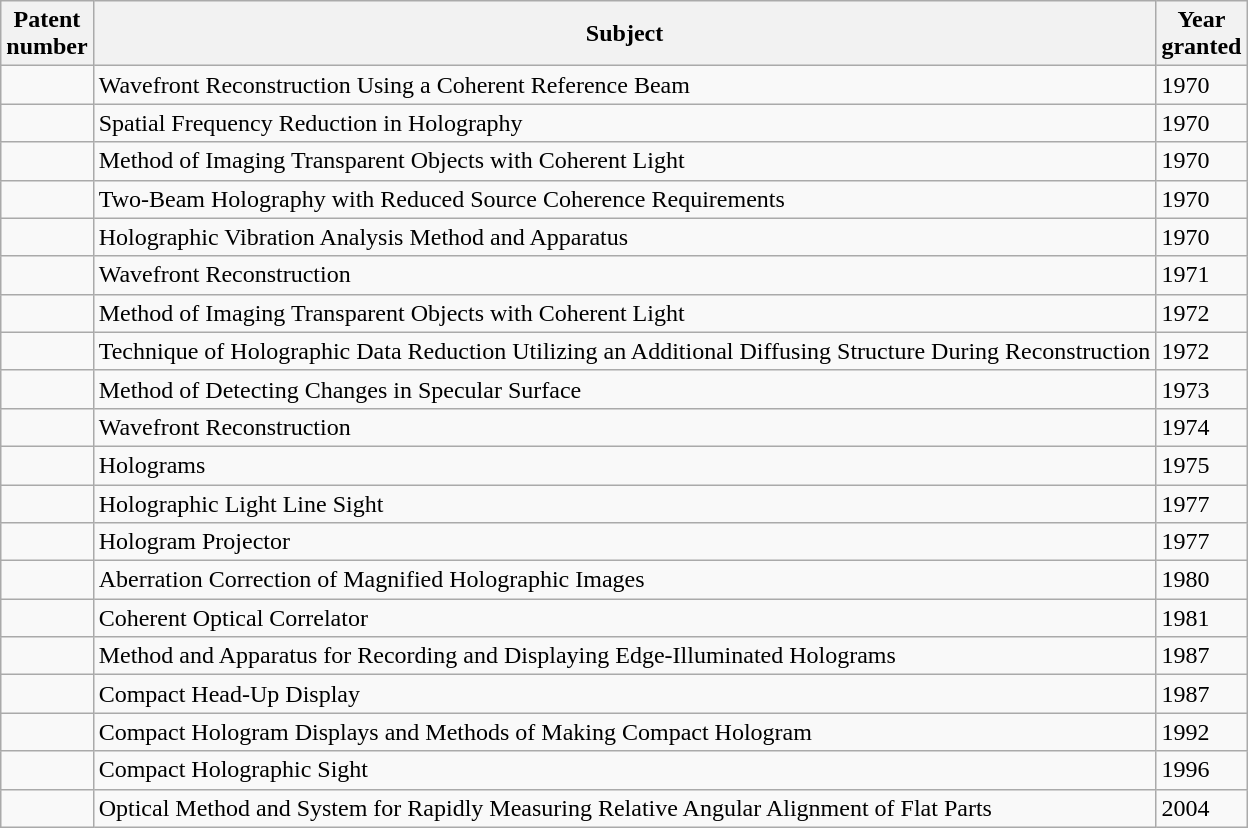<table class="wikitable">
<tr>
<th>Patent<br>number</th>
<th>Subject</th>
<th>Year<br>granted</th>
</tr>
<tr>
<td></td>
<td>Wavefront Reconstruction Using a Coherent Reference Beam</td>
<td>1970</td>
</tr>
<tr>
<td></td>
<td>Spatial Frequency Reduction in Holography</td>
<td>1970</td>
</tr>
<tr>
<td></td>
<td>Method of Imaging Transparent Objects with Coherent Light</td>
<td>1970</td>
</tr>
<tr>
<td></td>
<td>Two-Beam Holography with Reduced Source Coherence Requirements</td>
<td>1970</td>
</tr>
<tr>
<td></td>
<td>Holographic Vibration Analysis Method and Apparatus</td>
<td>1970</td>
</tr>
<tr>
<td></td>
<td>Wavefront Reconstruction</td>
<td>1971</td>
</tr>
<tr>
<td></td>
<td>Method of Imaging Transparent Objects with Coherent Light</td>
<td>1972</td>
</tr>
<tr>
<td></td>
<td>Technique of Holographic Data Reduction Utilizing an Additional Diffusing Structure During Reconstruction</td>
<td>1972</td>
</tr>
<tr>
<td></td>
<td>Method of Detecting Changes in Specular Surface</td>
<td>1973</td>
</tr>
<tr>
<td></td>
<td>Wavefront Reconstruction</td>
<td>1974</td>
</tr>
<tr>
<td></td>
<td>Holograms</td>
<td>1975</td>
</tr>
<tr>
<td></td>
<td>Holographic Light Line Sight</td>
<td>1977</td>
</tr>
<tr>
<td></td>
<td>Hologram Projector</td>
<td>1977</td>
</tr>
<tr>
<td></td>
<td>Aberration Correction of Magnified Holographic Images</td>
<td>1980</td>
</tr>
<tr>
<td></td>
<td>Coherent Optical Correlator</td>
<td>1981</td>
</tr>
<tr>
<td></td>
<td>Method and Apparatus for Recording and Displaying Edge-Illuminated Holograms</td>
<td>1987</td>
</tr>
<tr>
<td></td>
<td>Compact Head-Up Display</td>
<td>1987</td>
</tr>
<tr>
<td></td>
<td>Compact Hologram Displays and Methods of Making Compact Hologram</td>
<td>1992</td>
</tr>
<tr>
<td></td>
<td>Compact Holographic Sight</td>
<td>1996</td>
</tr>
<tr>
<td></td>
<td>Optical Method and System for Rapidly Measuring Relative Angular Alignment of Flat Parts</td>
<td>2004</td>
</tr>
</table>
